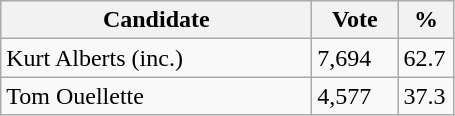<table class="wikitable">
<tr>
<th bgcolor="#DDDDFF" width="200px">Candidate</th>
<th bgcolor="#DDDDFF" width="50px">Vote</th>
<th bgcolor="#DDDDFF" width="30px">%</th>
</tr>
<tr>
<td>Kurt Alberts (inc.)</td>
<td>7,694</td>
<td>62.7</td>
</tr>
<tr>
<td>Tom Ouellette</td>
<td>4,577</td>
<td>37.3</td>
</tr>
</table>
